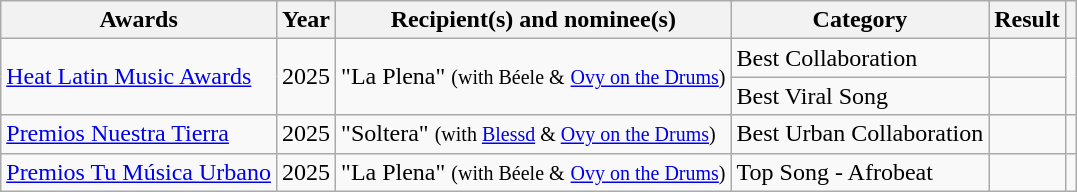<table class="wikitable sortable plainrowheaders" style="width: auto;">
<tr>
<th scope="col">Awards</th>
<th scope="col">Year</th>
<th scope="col">Recipient(s) and nominee(s)</th>
<th scope="col">Category</th>
<th scope="col">Result</th>
<th scope="col" class="unsortable"></th>
</tr>
<tr>
<td rowspan="2"><a href='#'>Heat Latin Music Awards</a></td>
<td rowspan="2">2025</td>
<td rowspan="2">"La Plena" <small>(with Béele &</small> <small><a href='#'>Ovy on the Drums</a>)</small></td>
<td>Best Collaboration</td>
<td></td>
<td rowspan="2"></td>
</tr>
<tr>
<td>Best Viral Song</td>
<td></td>
</tr>
<tr>
<td><a href='#'>Premios Nuestra Tierra</a></td>
<td>2025</td>
<td>"Soltera" <small>(with <a href='#'>Blessd</a> & <a href='#'>Ovy on the Drums</a>)</small></td>
<td>Best Urban Collaboration</td>
<td></td>
<td></td>
</tr>
<tr>
<td><a href='#'>Premios Tu Música Urbano</a></td>
<td>2025</td>
<td>"La Plena" <small>(with Béele &</small> <small><a href='#'>Ovy on the Drums</a>)</small></td>
<td>Top Song - Afrobeat</td>
<td></td>
<td></td>
</tr>
</table>
